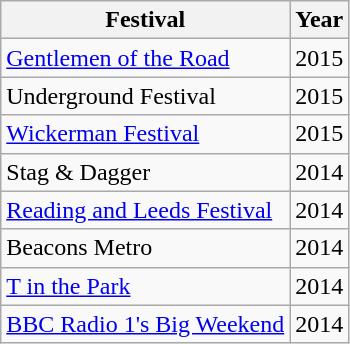<table class="wikitable">
<tr>
<th>Festival</th>
<th>Year</th>
</tr>
<tr>
<td><a href='#'>Gentlemen of the Road</a></td>
<td>2015</td>
</tr>
<tr>
<td>Underground Festival</td>
<td>2015</td>
</tr>
<tr>
<td><a href='#'>Wickerman Festival</a></td>
<td>2015</td>
</tr>
<tr>
<td>Stag & Dagger</td>
<td>2014</td>
</tr>
<tr>
<td><a href='#'>Reading and Leeds Festival</a></td>
<td>2014</td>
</tr>
<tr>
<td>Beacons Metro</td>
<td>2014</td>
</tr>
<tr>
<td><a href='#'>T in the Park</a></td>
<td>2014</td>
</tr>
<tr>
<td><a href='#'>BBC Radio 1's Big Weekend</a></td>
<td>2014</td>
</tr>
</table>
